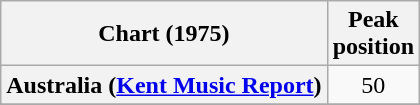<table class="wikitable sortable plainrowheaders" style="text-align:center">
<tr>
<th>Chart (1975)</th>
<th>Peak<br>position</th>
</tr>
<tr>
<th scope="row">Australia (<a href='#'>Kent Music Report</a>)</th>
<td>50</td>
</tr>
<tr>
</tr>
<tr>
</tr>
</table>
